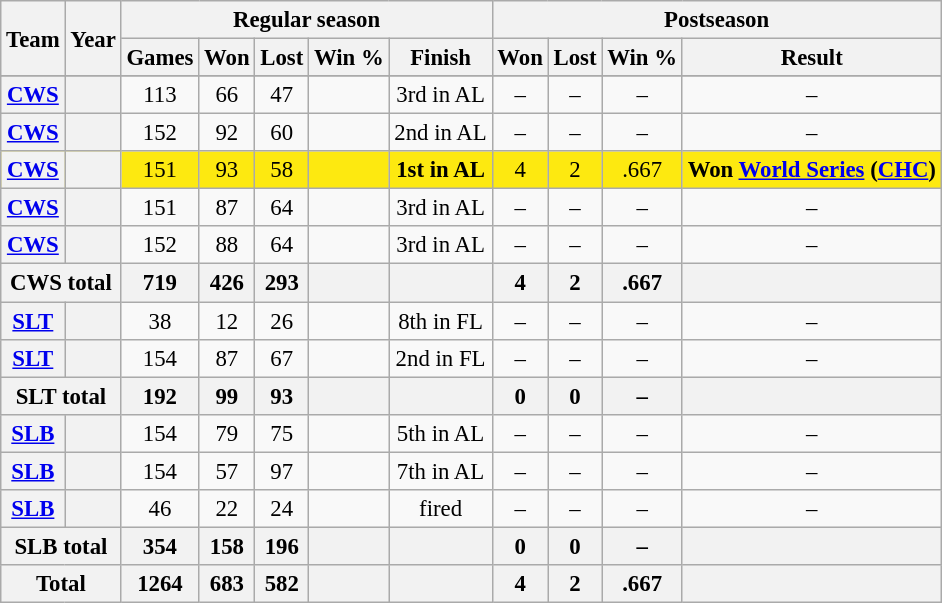<table class="wikitable" style="font-size: 95%; text-align:center;">
<tr>
<th rowspan="2">Team</th>
<th rowspan="2">Year</th>
<th colspan="5">Regular season</th>
<th colspan="4">Postseason</th>
</tr>
<tr>
<th>Games</th>
<th>Won</th>
<th>Lost</th>
<th>Win %</th>
<th>Finish</th>
<th>Won</th>
<th>Lost</th>
<th>Win %</th>
<th>Result</th>
</tr>
<tr>
</tr>
<tr>
<th><a href='#'>CWS</a></th>
<th></th>
<td>113</td>
<td>66</td>
<td>47</td>
<td></td>
<td>3rd in AL</td>
<td>–</td>
<td>–</td>
<td>–</td>
<td>–</td>
</tr>
<tr>
<th><a href='#'>CWS</a></th>
<th></th>
<td>152</td>
<td>92</td>
<td>60</td>
<td></td>
<td>2nd in AL</td>
<td>–</td>
<td>–</td>
<td>–</td>
<td>–</td>
</tr>
<tr style="background:#FDE910;">
<th><a href='#'>CWS</a></th>
<th></th>
<td>151</td>
<td>93</td>
<td>58</td>
<td></td>
<td><strong>1st in AL</strong></td>
<td>4</td>
<td>2</td>
<td>.667</td>
<td><strong>Won <a href='#'>World Series</a> (<a href='#'>CHC</a>)</strong></td>
</tr>
<tr>
<th><a href='#'>CWS</a></th>
<th></th>
<td>151</td>
<td>87</td>
<td>64</td>
<td></td>
<td>3rd in AL</td>
<td>–</td>
<td>–</td>
<td>–</td>
<td>–</td>
</tr>
<tr>
<th><a href='#'>CWS</a></th>
<th></th>
<td>152</td>
<td>88</td>
<td>64</td>
<td></td>
<td>3rd in AL</td>
<td>–</td>
<td>–</td>
<td>–</td>
<td>–</td>
</tr>
<tr>
<th colspan="2">CWS total</th>
<th>719</th>
<th>426</th>
<th>293</th>
<th></th>
<th></th>
<th>4</th>
<th>2</th>
<th>.667</th>
<th></th>
</tr>
<tr>
<th><a href='#'>SLT</a></th>
<th></th>
<td>38</td>
<td>12</td>
<td>26</td>
<td></td>
<td>8th in FL</td>
<td>–</td>
<td>–</td>
<td>–</td>
<td>–</td>
</tr>
<tr>
<th><a href='#'>SLT</a></th>
<th></th>
<td>154</td>
<td>87</td>
<td>67</td>
<td></td>
<td>2nd in FL</td>
<td>–</td>
<td>–</td>
<td>–</td>
<td>–</td>
</tr>
<tr>
<th colspan="2">SLT total</th>
<th>192</th>
<th>99</th>
<th>93</th>
<th></th>
<th></th>
<th>0</th>
<th>0</th>
<th>–</th>
<th></th>
</tr>
<tr>
<th><a href='#'>SLB</a></th>
<th></th>
<td>154</td>
<td>79</td>
<td>75</td>
<td></td>
<td>5th in AL</td>
<td>–</td>
<td>–</td>
<td>–</td>
<td>–</td>
</tr>
<tr>
<th><a href='#'>SLB</a></th>
<th></th>
<td>154</td>
<td>57</td>
<td>97</td>
<td></td>
<td>7th in AL</td>
<td>–</td>
<td>–</td>
<td>–</td>
<td>–</td>
</tr>
<tr>
<th><a href='#'>SLB</a></th>
<th></th>
<td>46</td>
<td>22</td>
<td>24</td>
<td></td>
<td>fired</td>
<td>–</td>
<td>–</td>
<td>–</td>
<td>–</td>
</tr>
<tr>
<th colspan="2">SLB total</th>
<th>354</th>
<th>158</th>
<th>196</th>
<th></th>
<th></th>
<th>0</th>
<th>0</th>
<th>–</th>
<th></th>
</tr>
<tr>
<th colspan="2">Total</th>
<th>1264</th>
<th>683</th>
<th>582</th>
<th></th>
<th></th>
<th>4</th>
<th>2</th>
<th>.667</th>
<th></th>
</tr>
</table>
